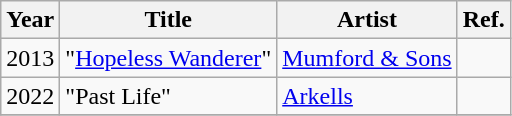<table class="wikitable sortable">
<tr>
<th>Year</th>
<th>Title</th>
<th>Artist</th>
<th>Ref.</th>
</tr>
<tr>
<td>2013</td>
<td>"<a href='#'>Hopeless Wanderer</a>"</td>
<td><a href='#'>Mumford & Sons</a></td>
<td></td>
</tr>
<tr>
<td>2022</td>
<td>"Past Life"</td>
<td><a href='#'>Arkells</a></td>
<td></td>
</tr>
<tr>
</tr>
</table>
